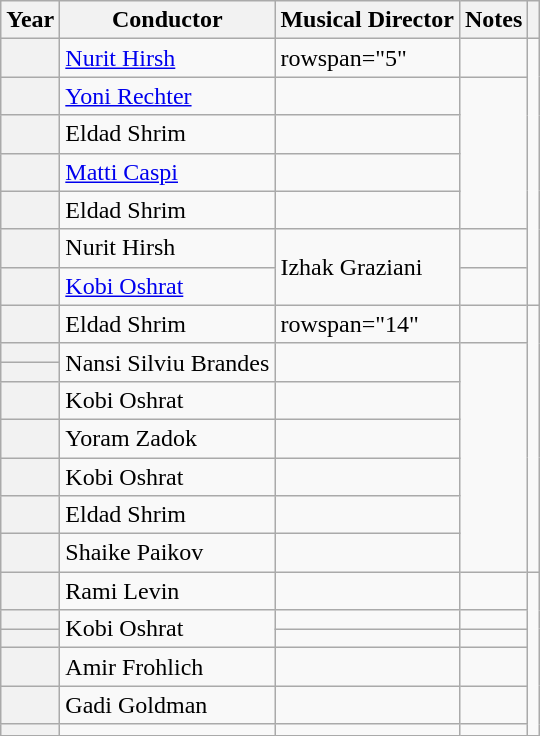<table class="wikitable plainrowheaders">
<tr>
<th>Year</th>
<th>Conductor</th>
<th>Musical Director</th>
<th>Notes</th>
<th></th>
</tr>
<tr>
<th scope="row"></th>
<td><a href='#'>Nurit Hirsh</a></td>
<td>rowspan="5" </td>
<td></td>
<td rowspan="7"></td>
</tr>
<tr>
<th scope="row"></th>
<td><a href='#'>Yoni Rechter</a></td>
<td></td>
</tr>
<tr>
<th scope="row"></th>
<td>Eldad Shrim</td>
<td></td>
</tr>
<tr>
<th scope="row"></th>
<td><a href='#'>Matti Caspi</a></td>
<td></td>
</tr>
<tr>
<th scope="row"></th>
<td>Eldad Shrim</td>
<td></td>
</tr>
<tr>
<th scope="row"></th>
<td>Nurit Hirsh</td>
<td rowspan="2">Izhak Graziani</td>
<td></td>
</tr>
<tr>
<th scope="row"></th>
<td><a href='#'>Kobi Oshrat</a></td>
<td></td>
</tr>
<tr>
<th scope="row"></th>
<td>Eldad Shrim</td>
<td>rowspan="14" </td>
<td></td>
<td rowspan="8"></td>
</tr>
<tr>
<th scope="row"></th>
<td rowspan="2">Nansi Silviu Brandes</td>
<td rowspan="2"></td>
</tr>
<tr>
<th scope="row"></th>
</tr>
<tr>
<th scope="row"></th>
<td>Kobi Oshrat</td>
<td></td>
</tr>
<tr>
<th scope="row"></th>
<td>Yoram Zadok</td>
<td></td>
</tr>
<tr>
<th scope="row"></th>
<td>Kobi Oshrat</td>
<td></td>
</tr>
<tr>
<th scope="row"></th>
<td>Eldad Shrim</td>
<td></td>
</tr>
<tr>
<th scope="row"></th>
<td>Shaike Paikov</td>
<td></td>
</tr>
<tr>
<th scope="row"></th>
<td>Rami Levin</td>
<td></td>
<td></td>
</tr>
<tr>
<th scope="row"></th>
<td rowspan="2">Kobi Oshrat</td>
<td></td>
<td></td>
</tr>
<tr>
<th scope="row"></th>
<td></td>
<td></td>
</tr>
<tr>
<th scope="row"></th>
<td>Amir Frohlich</td>
<td></td>
<td></td>
</tr>
<tr>
<th scope="row"></th>
<td>Gadi Goldman</td>
<td></td>
<td></td>
</tr>
<tr>
<th scope="row"></th>
<td></td>
<td></td>
<td></td>
</tr>
</table>
